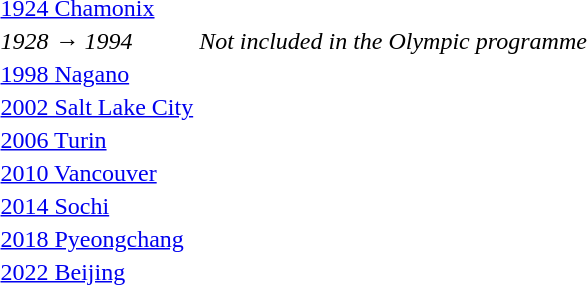<table>
<tr>
<td><a href='#'>1924 Chamonix</a><br></td>
<td></td>
<td></td>
<td></td>
</tr>
<tr>
<td><em>1928 → 1994</em></td>
<td colspan="3" style="text-align:center;"><em>Not included in the Olympic programme</em></td>
</tr>
<tr>
<td><a href='#'>1998 Nagano</a><br></td>
<td></td>
<td></td>
<td></td>
</tr>
<tr>
<td><a href='#'>2002 Salt Lake City</a><br></td>
<td></td>
<td></td>
<td></td>
</tr>
<tr>
<td><a href='#'>2006 Turin</a><br></td>
<td></td>
<td></td>
<td></td>
</tr>
<tr>
<td><a href='#'>2010 Vancouver</a><br></td>
<td></td>
<td></td>
<td></td>
</tr>
<tr>
<td><a href='#'>2014 Sochi</a><br></td>
<td></td>
<td></td>
<td></td>
</tr>
<tr>
<td><a href='#'>2018 Pyeongchang</a><br></td>
<td></td>
<td></td>
<td></td>
</tr>
<tr>
<td><a href='#'>2022 Beijing</a><br></td>
<td></td>
<td></td>
<td></td>
</tr>
</table>
